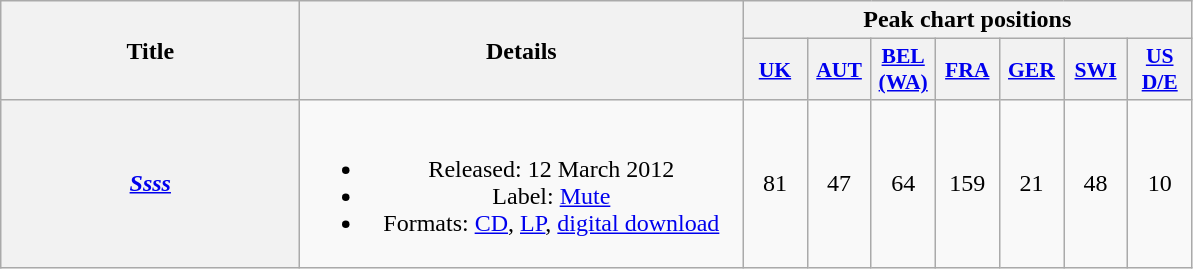<table class="wikitable plainrowheaders" style="text-align:center;">
<tr>
<th scope="col" rowspan="2" style="width:12em;">Title</th>
<th scope="col" rowspan="2" style="width:18em;">Details</th>
<th scope="col" colspan="7">Peak chart positions</th>
</tr>
<tr>
<th scope="col" style="width:2.5em;font-size:90%;"><a href='#'>UK</a><br></th>
<th scope="col" style="width:2.5em;font-size:90%;"><a href='#'>AUT</a><br></th>
<th scope="col" style="width:2.5em;font-size:90%;"><a href='#'>BEL<br>(WA)</a><br></th>
<th scope="col" style="width:2.5em;font-size:90%;"><a href='#'>FRA</a><br></th>
<th scope="col" style="width:2.5em;font-size:90%;"><a href='#'>GER</a><br></th>
<th scope="col" style="width:2.5em;font-size:90%;"><a href='#'>SWI</a><br></th>
<th scope="col" style="width:2.5em;font-size:90%;"><a href='#'>US<br>D/E</a><br></th>
</tr>
<tr>
<th scope="row"><em><a href='#'>Ssss</a></em></th>
<td><br><ul><li>Released: 12 March 2012</li><li>Label: <a href='#'>Mute</a></li><li>Formats: <a href='#'>CD</a>, <a href='#'>LP</a>, <a href='#'>digital download</a></li></ul></td>
<td>81</td>
<td>47</td>
<td>64</td>
<td>159</td>
<td>21</td>
<td>48</td>
<td>10</td>
</tr>
</table>
